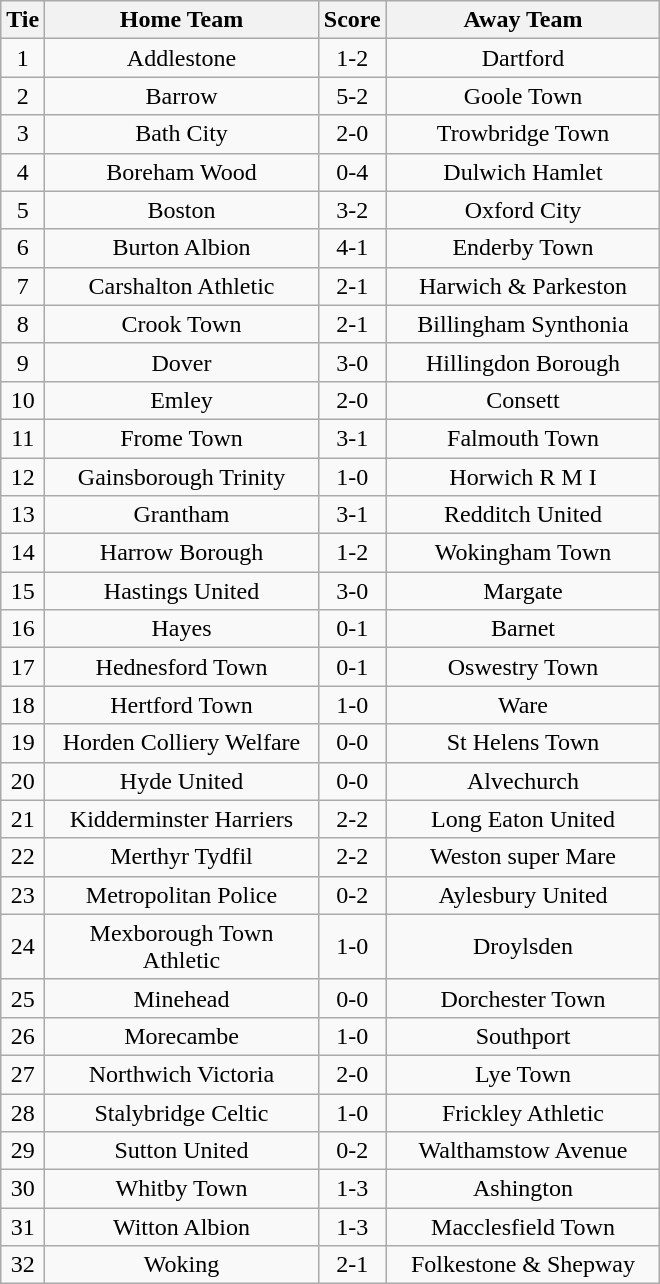<table class="wikitable" style="text-align:center;">
<tr>
<th width=20>Tie</th>
<th width=175>Home Team</th>
<th width=20>Score</th>
<th width=175>Away Team</th>
</tr>
<tr>
<td>1</td>
<td>Addlestone</td>
<td>1-2</td>
<td>Dartford</td>
</tr>
<tr>
<td>2</td>
<td>Barrow</td>
<td>5-2</td>
<td>Goole Town</td>
</tr>
<tr>
<td>3</td>
<td>Bath City</td>
<td>2-0</td>
<td>Trowbridge Town</td>
</tr>
<tr>
<td>4</td>
<td>Boreham Wood</td>
<td>0-4</td>
<td>Dulwich Hamlet</td>
</tr>
<tr>
<td>5</td>
<td>Boston</td>
<td>3-2</td>
<td>Oxford City</td>
</tr>
<tr>
<td>6</td>
<td>Burton Albion</td>
<td>4-1</td>
<td>Enderby Town</td>
</tr>
<tr>
<td>7</td>
<td>Carshalton Athletic</td>
<td>2-1</td>
<td>Harwich & Parkeston</td>
</tr>
<tr>
<td>8</td>
<td>Crook Town</td>
<td>2-1</td>
<td>Billingham Synthonia</td>
</tr>
<tr>
<td>9</td>
<td>Dover</td>
<td>3-0</td>
<td>Hillingdon Borough</td>
</tr>
<tr>
<td>10</td>
<td>Emley</td>
<td>2-0</td>
<td>Consett</td>
</tr>
<tr>
<td>11</td>
<td>Frome Town</td>
<td>3-1</td>
<td>Falmouth Town</td>
</tr>
<tr>
<td>12</td>
<td>Gainsborough Trinity</td>
<td>1-0</td>
<td>Horwich R M I</td>
</tr>
<tr>
<td>13</td>
<td>Grantham</td>
<td>3-1</td>
<td>Redditch United</td>
</tr>
<tr>
<td>14</td>
<td>Harrow Borough</td>
<td>1-2</td>
<td>Wokingham Town</td>
</tr>
<tr>
<td>15</td>
<td>Hastings United</td>
<td>3-0</td>
<td>Margate</td>
</tr>
<tr>
<td>16</td>
<td>Hayes</td>
<td>0-1</td>
<td>Barnet</td>
</tr>
<tr>
<td>17</td>
<td>Hednesford Town</td>
<td>0-1</td>
<td>Oswestry Town</td>
</tr>
<tr>
<td>18</td>
<td>Hertford Town</td>
<td>1-0</td>
<td>Ware</td>
</tr>
<tr>
<td>19</td>
<td>Horden Colliery Welfare</td>
<td>0-0</td>
<td>St Helens Town</td>
</tr>
<tr>
<td>20</td>
<td>Hyde United</td>
<td>0-0</td>
<td>Alvechurch</td>
</tr>
<tr>
<td>21</td>
<td>Kidderminster Harriers</td>
<td>2-2</td>
<td>Long Eaton United</td>
</tr>
<tr>
<td>22</td>
<td>Merthyr Tydfil</td>
<td>2-2</td>
<td>Weston super Mare</td>
</tr>
<tr>
<td>23</td>
<td>Metropolitan Police</td>
<td>0-2</td>
<td>Aylesbury United</td>
</tr>
<tr>
<td>24</td>
<td>Mexborough Town Athletic</td>
<td>1-0</td>
<td>Droylsden</td>
</tr>
<tr>
<td>25</td>
<td>Minehead</td>
<td>0-0</td>
<td>Dorchester Town</td>
</tr>
<tr>
<td>26</td>
<td>Morecambe</td>
<td>1-0</td>
<td>Southport</td>
</tr>
<tr>
<td>27</td>
<td>Northwich Victoria</td>
<td>2-0</td>
<td>Lye Town</td>
</tr>
<tr>
<td>28</td>
<td>Stalybridge Celtic</td>
<td>1-0</td>
<td>Frickley Athletic</td>
</tr>
<tr>
<td>29</td>
<td>Sutton United</td>
<td>0-2</td>
<td>Walthamstow Avenue</td>
</tr>
<tr>
<td>30</td>
<td>Whitby Town</td>
<td>1-3</td>
<td>Ashington</td>
</tr>
<tr>
<td>31</td>
<td>Witton Albion</td>
<td>1-3</td>
<td>Macclesfield Town</td>
</tr>
<tr>
<td>32</td>
<td>Woking</td>
<td>2-1</td>
<td>Folkestone & Shepway</td>
</tr>
</table>
